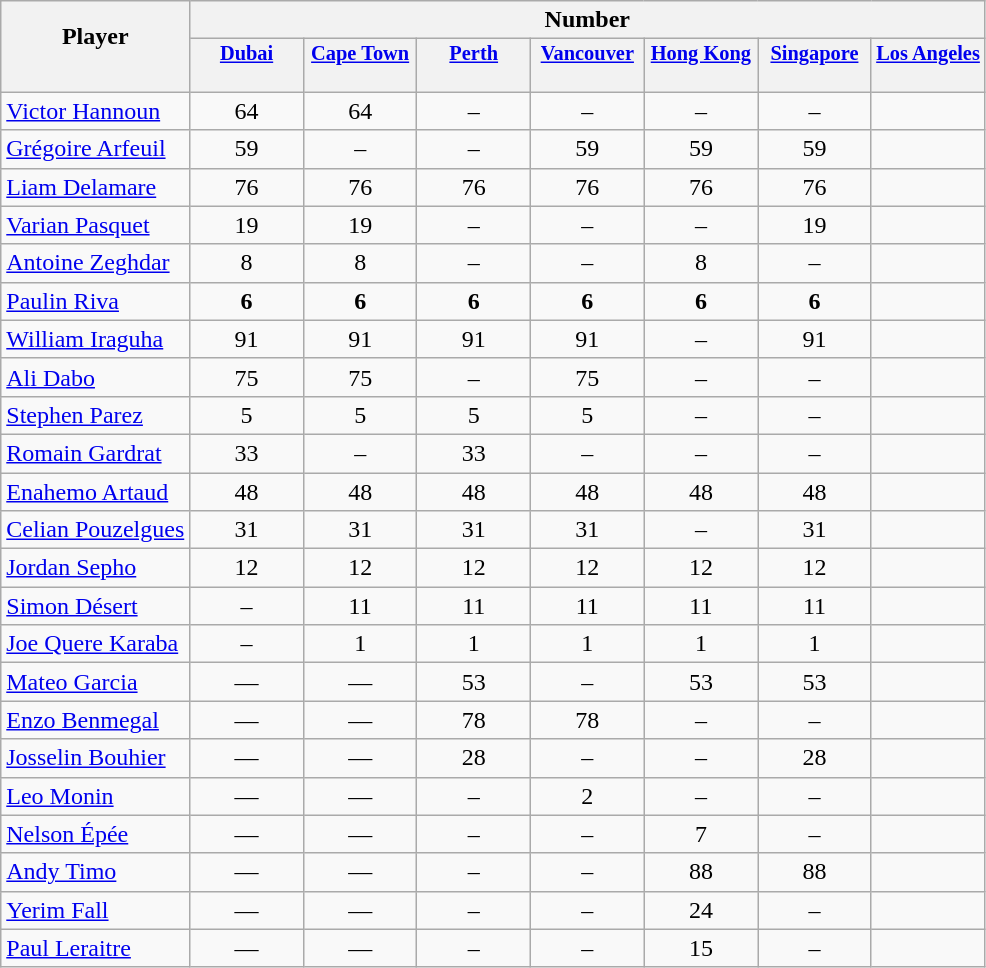<table class="wikitable sortable" style="text-align:center;">
<tr>
<th rowspan="2" style="border-bottom:0px;">Player</th>
<th colspan="7">Number</th>
</tr>
<tr>
<th valign="top" style="width:5.2em; border-bottom:0px; padding:2px; font-size:85%;"><a href='#'>Dubai</a></th>
<th valign="top" style="width:5.2em; border-bottom:0px; padding:2px; font-size:85%;"><a href='#'>Cape Town</a></th>
<th valign="top" style="width:5.2em; border-bottom:0px; padding:2px; font-size:85%;"><a href='#'>Perth</a></th>
<th valign="top" style="width:5.2em; border-bottom:0px; padding:2px; font-size:85%;"><a href='#'>Vancouver</a></th>
<th valign="top" style="width:5.2em; border-bottom:0px; padding:2px; font-size:85%;"><a href='#'>Hong Kong</a></th>
<th valign="top" style="width:5.2em; border-bottom:0px; padding:2px; font-size:85%;"><a href='#'>Singapore</a></th>
<th valign="top" style="width:5.2em; border-bottom:0px; padding:2px; font-size:85%;"><a href='#'>Los Angeles</a></th>
</tr>
<tr style="line-height:8px;">
<th style="border-top:0px;"> </th>
<th style="border-top:0px;"></th>
<th data-sort-type="number" style="border-top:0px;"></th>
<th data-sort-type="number" style="border-top:0px;"></th>
<th data-sort-type="number" style="border-top:0px;"></th>
<th data-sort-type="number" style="border-top:0px;"></th>
<th data-sort-type="number" style="border-top:0px;"></th>
<th data-sort-type="number" style="border-top:0px;"></th>
</tr>
<tr>
<td align="left"><a href='#'>Victor Hannoun</a></td>
<td>64</td>
<td>64</td>
<td>–</td>
<td>–</td>
<td>–</td>
<td>–</td>
<td></td>
</tr>
<tr>
<td align="left"><a href='#'>Grégoire Arfeuil</a></td>
<td>59</td>
<td>–</td>
<td>–</td>
<td>59</td>
<td>59</td>
<td>59</td>
<td></td>
</tr>
<tr>
<td align="left"><a href='#'>Liam Delamare</a></td>
<td>76</td>
<td>76</td>
<td>76</td>
<td>76</td>
<td>76</td>
<td>76</td>
<td></td>
</tr>
<tr>
<td align="left"><a href='#'>Varian Pasquet</a></td>
<td>19</td>
<td>19</td>
<td>–</td>
<td>–</td>
<td>–</td>
<td>19</td>
<td></td>
</tr>
<tr>
<td align="left"><a href='#'>Antoine Zeghdar</a></td>
<td>8</td>
<td>8</td>
<td>–</td>
<td>–</td>
<td>8</td>
<td>–</td>
<td></td>
</tr>
<tr>
<td align="left"><a href='#'>Paulin Riva</a></td>
<td><strong>6</strong></td>
<td><strong>6</strong></td>
<td><strong>6</strong></td>
<td><strong>6</strong></td>
<td><strong>6</strong></td>
<td><strong>6</strong></td>
<td></td>
</tr>
<tr>
<td align="left"><a href='#'>William Iraguha</a></td>
<td>91</td>
<td>91</td>
<td>91</td>
<td>91</td>
<td>–</td>
<td>91</td>
<td></td>
</tr>
<tr>
<td align="left"><a href='#'>Ali Dabo</a></td>
<td>75</td>
<td>75</td>
<td>–</td>
<td>75</td>
<td>–</td>
<td>–</td>
<td></td>
</tr>
<tr>
<td align="left"><a href='#'>Stephen Parez</a></td>
<td>5</td>
<td>5</td>
<td>5</td>
<td>5</td>
<td>–</td>
<td>–</td>
<td></td>
</tr>
<tr>
<td align="left"><a href='#'>Romain Gardrat</a></td>
<td>33</td>
<td>–</td>
<td>33</td>
<td>–</td>
<td>–</td>
<td>–</td>
<td></td>
</tr>
<tr>
<td align="left"><a href='#'>Enahemo Artaud</a></td>
<td>48</td>
<td>48</td>
<td>48</td>
<td>48</td>
<td>48</td>
<td>48</td>
<td></td>
</tr>
<tr>
<td align="left"><a href='#'>Celian Pouzelgues</a></td>
<td>31</td>
<td>31</td>
<td>31</td>
<td>31</td>
<td>–</td>
<td>31</td>
<td></td>
</tr>
<tr>
<td align="left"><a href='#'>Jordan Sepho</a></td>
<td>12</td>
<td>12</td>
<td>12</td>
<td>12</td>
<td>12</td>
<td>12</td>
<td></td>
</tr>
<tr>
<td align="left"><a href='#'>Simon Désert</a></td>
<td>–</td>
<td>11</td>
<td>11</td>
<td>11</td>
<td>11</td>
<td>11</td>
<td></td>
</tr>
<tr>
<td align="left"><a href='#'>Joe Quere Karaba</a></td>
<td>–</td>
<td>1</td>
<td>1</td>
<td>1</td>
<td>1</td>
<td>1</td>
<td></td>
</tr>
<tr>
<td align="left"><a href='#'>Mateo Garcia</a></td>
<td>—</td>
<td>—</td>
<td>53</td>
<td>–</td>
<td>53</td>
<td>53</td>
<td></td>
</tr>
<tr>
<td align="left"><a href='#'>Enzo Benmegal</a></td>
<td>—</td>
<td>—</td>
<td>78</td>
<td>78</td>
<td>–</td>
<td>–</td>
<td></td>
</tr>
<tr>
<td align="left"><a href='#'>Josselin Bouhier</a></td>
<td>—</td>
<td>—</td>
<td>28</td>
<td>–</td>
<td>–</td>
<td>28</td>
<td></td>
</tr>
<tr>
<td align="left"><a href='#'>Leo Monin</a></td>
<td>—</td>
<td>—</td>
<td>–</td>
<td>2</td>
<td>–</td>
<td>–</td>
<td></td>
</tr>
<tr>
<td align="left"><a href='#'>Nelson Épée</a></td>
<td>—</td>
<td>—</td>
<td>–</td>
<td>–</td>
<td>7</td>
<td>–</td>
<td></td>
</tr>
<tr>
<td align="left"><a href='#'>Andy Timo</a></td>
<td>—</td>
<td>—</td>
<td>–</td>
<td>–</td>
<td>88</td>
<td>88</td>
<td></td>
</tr>
<tr>
<td align="left"><a href='#'>Yerim Fall</a></td>
<td>—</td>
<td>—</td>
<td>–</td>
<td>–</td>
<td>24</td>
<td>–</td>
<td></td>
</tr>
<tr>
<td align="left"><a href='#'>Paul Leraitre</a></td>
<td>—</td>
<td>—</td>
<td>–</td>
<td>–</td>
<td>15</td>
<td>–</td>
<td></td>
</tr>
</table>
